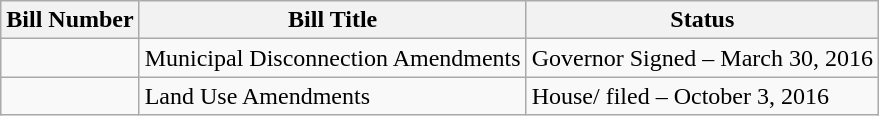<table class="wikitable">
<tr>
<th>Bill Number</th>
<th>Bill Title</th>
<th>Status</th>
</tr>
<tr>
<td></td>
<td>Municipal Disconnection Amendments</td>
<td>Governor Signed – March 30, 2016</td>
</tr>
<tr>
<td></td>
<td>Land Use Amendments</td>
<td>House/ filed – October 3, 2016</td>
</tr>
</table>
